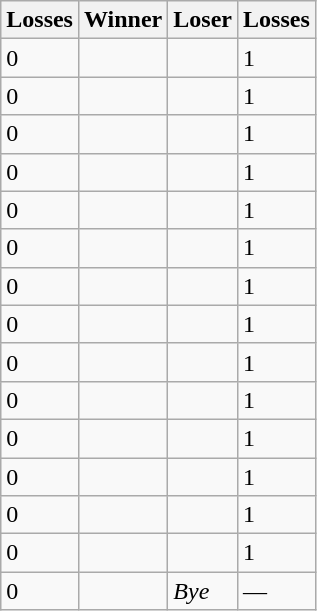<table class=wikitable>
<tr>
<th>Losses</th>
<th>Winner</th>
<th>Loser</th>
<th>Losses</th>
</tr>
<tr>
<td>0</td>
<td></td>
<td></td>
<td>1</td>
</tr>
<tr>
<td>0</td>
<td></td>
<td></td>
<td>1</td>
</tr>
<tr>
<td>0</td>
<td></td>
<td></td>
<td>1</td>
</tr>
<tr>
<td>0</td>
<td></td>
<td></td>
<td>1</td>
</tr>
<tr>
<td>0</td>
<td></td>
<td></td>
<td>1</td>
</tr>
<tr>
<td>0</td>
<td></td>
<td></td>
<td>1</td>
</tr>
<tr>
<td>0</td>
<td></td>
<td></td>
<td>1</td>
</tr>
<tr>
<td>0</td>
<td></td>
<td></td>
<td>1</td>
</tr>
<tr>
<td>0</td>
<td></td>
<td></td>
<td>1</td>
</tr>
<tr>
<td>0</td>
<td></td>
<td></td>
<td>1</td>
</tr>
<tr>
<td>0</td>
<td></td>
<td></td>
<td>1</td>
</tr>
<tr>
<td>0</td>
<td></td>
<td></td>
<td>1</td>
</tr>
<tr>
<td>0</td>
<td></td>
<td></td>
<td>1</td>
</tr>
<tr>
<td>0</td>
<td></td>
<td></td>
<td>1</td>
</tr>
<tr>
<td>0</td>
<td></td>
<td><em>Bye</em></td>
<td>—</td>
</tr>
</table>
